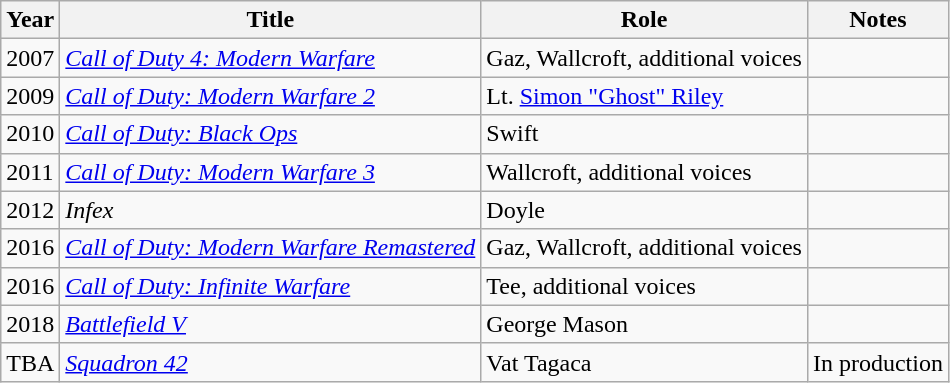<table class="wikitable sortable">
<tr>
<th>Year</th>
<th>Title</th>
<th>Role</th>
<th class="unsortable">Notes</th>
</tr>
<tr>
<td>2007</td>
<td><em><a href='#'>Call of Duty 4: Modern Warfare</a></em></td>
<td>Gaz, Wallcroft, additional voices</td>
<td></td>
</tr>
<tr>
<td>2009</td>
<td><em><a href='#'>Call of Duty: Modern Warfare 2</a></em></td>
<td>Lt. <a href='#'>Simon "Ghost" Riley</a></td>
<td></td>
</tr>
<tr>
<td>2010</td>
<td><em><a href='#'>Call of Duty: Black Ops</a></em></td>
<td>Swift</td>
<td></td>
</tr>
<tr>
<td>2011</td>
<td><em><a href='#'>Call of Duty: Modern Warfare 3</a></em></td>
<td>Wallcroft, additional voices</td>
<td></td>
</tr>
<tr>
<td>2012</td>
<td><em>Infex</em></td>
<td>Doyle</td>
<td></td>
</tr>
<tr>
<td>2016</td>
<td><em><a href='#'>Call of Duty: Modern Warfare Remastered</a></em></td>
<td>Gaz, Wallcroft, additional voices</td>
<td></td>
</tr>
<tr>
<td>2016</td>
<td><em><a href='#'>Call of Duty: Infinite Warfare</a></em></td>
<td>Tee, additional voices</td>
<td></td>
</tr>
<tr>
<td>2018</td>
<td><em><a href='#'>Battlefield V</a></em></td>
<td>George Mason</td>
<td></td>
</tr>
<tr>
<td>TBA</td>
<td><em><a href='#'>Squadron 42</a></em></td>
<td>Vat Tagaca</td>
<td>In production</td>
</tr>
</table>
